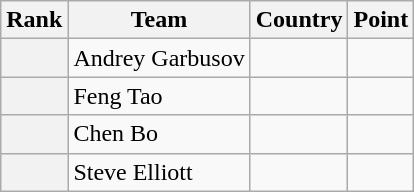<table class="wikitable sortable">
<tr>
<th>Rank</th>
<th>Team</th>
<th>Country</th>
<th>Point</th>
</tr>
<tr>
<th></th>
<td>Andrey Garbusov</td>
<td></td>
<td></td>
</tr>
<tr>
<th></th>
<td>Feng Tao</td>
<td></td>
<td></td>
</tr>
<tr>
<th></th>
<td>Chen Bo</td>
<td></td>
<td></td>
</tr>
<tr>
<th></th>
<td>Steve Elliott</td>
<td></td>
<td></td>
</tr>
</table>
